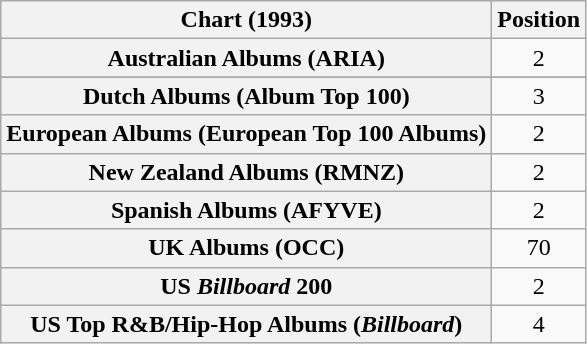<table class="wikitable plainrowheaders" style="text-align:center">
<tr>
<th scope="col">Chart (1993)</th>
<th scope="col">Position</th>
</tr>
<tr>
<th scope="row">Australian Albums (ARIA)</th>
<td>2</td>
</tr>
<tr>
</tr>
<tr>
<th scope="row">Dutch Albums (Album Top 100)</th>
<td>3</td>
</tr>
<tr>
<th scope="row">European Albums (European Top 100 Albums)</th>
<td>2</td>
</tr>
<tr>
<th scope="row">New Zealand Albums (RMNZ)</th>
<td>2</td>
</tr>
<tr>
<th scope="row">Spanish Albums (AFYVE)<br></th>
<td>2</td>
</tr>
<tr>
<th scope="row">UK Albums (OCC)</th>
<td>70</td>
</tr>
<tr>
<th scope="row">US <em>Billboard</em> 200</th>
<td>2</td>
</tr>
<tr>
<th scope="row">US Top R&B/Hip-Hop Albums (<em>Billboard</em>)</th>
<td>4</td>
</tr>
</table>
